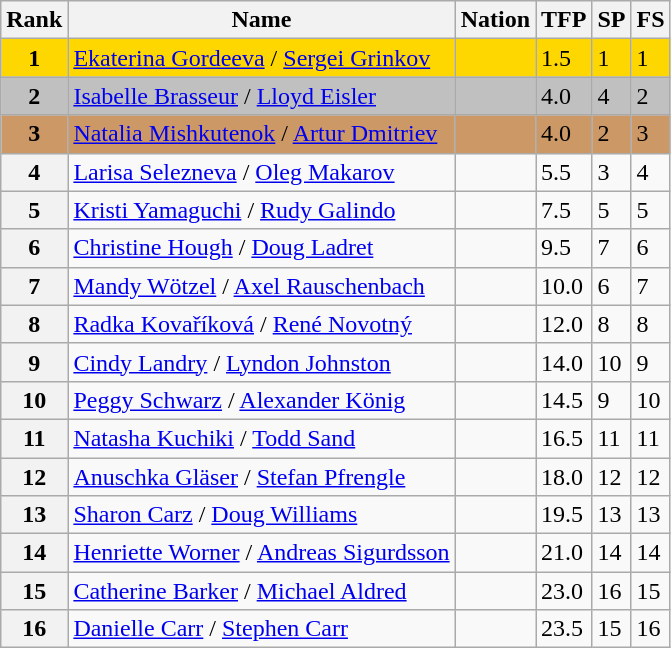<table class="wikitable">
<tr>
<th>Rank</th>
<th>Name</th>
<th>Nation</th>
<th>TFP</th>
<th>SP</th>
<th>FS</th>
</tr>
<tr bgcolor=gold>
<td align=center><strong>1</strong></td>
<td><a href='#'>Ekaterina Gordeeva</a> / <a href='#'>Sergei Grinkov</a></td>
<td></td>
<td>1.5</td>
<td>1</td>
<td>1</td>
</tr>
<tr bgcolor=silver>
<td align=center><strong>2</strong></td>
<td><a href='#'>Isabelle Brasseur</a> / <a href='#'>Lloyd Eisler</a></td>
<td></td>
<td>4.0</td>
<td>4</td>
<td>2</td>
</tr>
<tr bgcolor=cc9966>
<td align=center><strong>3</strong></td>
<td><a href='#'>Natalia Mishkutenok</a> / <a href='#'>Artur Dmitriev</a></td>
<td></td>
<td>4.0</td>
<td>2</td>
<td>3</td>
</tr>
<tr>
<th>4</th>
<td><a href='#'>Larisa Selezneva</a> / <a href='#'>Oleg Makarov</a></td>
<td></td>
<td>5.5</td>
<td>3</td>
<td>4</td>
</tr>
<tr>
<th>5</th>
<td><a href='#'>Kristi Yamaguchi</a> / <a href='#'>Rudy Galindo</a></td>
<td></td>
<td>7.5</td>
<td>5</td>
<td>5</td>
</tr>
<tr>
<th>6</th>
<td><a href='#'>Christine Hough</a> / <a href='#'>Doug Ladret</a></td>
<td></td>
<td>9.5</td>
<td>7</td>
<td>6</td>
</tr>
<tr>
<th>7</th>
<td><a href='#'>Mandy Wötzel</a> / <a href='#'>Axel Rauschenbach</a></td>
<td></td>
<td>10.0</td>
<td>6</td>
<td>7</td>
</tr>
<tr>
<th>8</th>
<td><a href='#'>Radka Kovaříková</a> / <a href='#'>René Novotný</a></td>
<td></td>
<td>12.0</td>
<td>8</td>
<td>8</td>
</tr>
<tr>
<th>9</th>
<td><a href='#'>Cindy Landry</a> / <a href='#'>Lyndon Johnston</a></td>
<td></td>
<td>14.0</td>
<td>10</td>
<td>9</td>
</tr>
<tr>
<th>10</th>
<td><a href='#'>Peggy Schwarz</a> / <a href='#'>Alexander König</a></td>
<td></td>
<td>14.5</td>
<td>9</td>
<td>10</td>
</tr>
<tr>
<th>11</th>
<td><a href='#'>Natasha Kuchiki</a> / <a href='#'>Todd Sand</a></td>
<td></td>
<td>16.5</td>
<td>11</td>
<td>11</td>
</tr>
<tr>
<th>12</th>
<td><a href='#'>Anuschka Gläser</a> / <a href='#'>Stefan Pfrengle</a></td>
<td></td>
<td>18.0</td>
<td>12</td>
<td>12</td>
</tr>
<tr>
<th>13</th>
<td><a href='#'>Sharon Carz</a> / <a href='#'>Doug Williams</a></td>
<td></td>
<td>19.5</td>
<td>13</td>
<td>13</td>
</tr>
<tr>
<th>14</th>
<td><a href='#'>Henriette Worner</a> / <a href='#'>Andreas Sigurdsson</a></td>
<td></td>
<td>21.0</td>
<td>14</td>
<td>14</td>
</tr>
<tr>
<th>15</th>
<td><a href='#'>Catherine Barker</a> / <a href='#'>Michael Aldred</a></td>
<td></td>
<td>23.0</td>
<td>16</td>
<td>15</td>
</tr>
<tr>
<th>16</th>
<td><a href='#'>Danielle Carr</a> / <a href='#'>Stephen Carr</a></td>
<td></td>
<td>23.5</td>
<td>15</td>
<td>16</td>
</tr>
</table>
